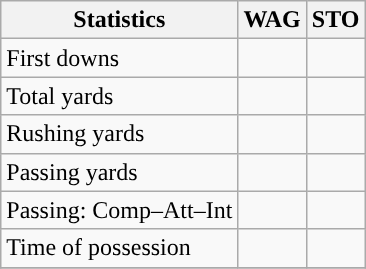<table class="wikitable" style="float: left;">
<tr>
<th>Statistics</th>
<th>WAG</th>
<th>STO</th>
</tr>
<tr>
<td>First downs</td>
<td></td>
<td></td>
</tr>
<tr>
<td>Total yards</td>
<td></td>
<td></td>
</tr>
<tr>
<td>Rushing yards</td>
<td></td>
<td></td>
</tr>
<tr>
<td>Passing yards</td>
<td></td>
<td></td>
</tr>
<tr>
<td>Passing: Comp–Att–Int</td>
<td></td>
<td></td>
</tr>
<tr>
<td>Time of possession</td>
<td></td>
<td></td>
</tr>
<tr>
</tr>
</table>
